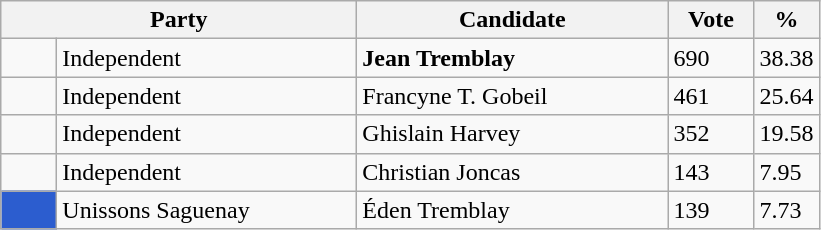<table class="wikitable">
<tr>
<th bgcolor="#DDDDFF" width="230px" colspan="2">Party</th>
<th bgcolor="#DDDDFF" width="200px">Candidate</th>
<th bgcolor="#DDDDFF" width="50px">Vote</th>
<th bgcolor="#DDDDFF" width="30px">%</th>
</tr>
<tr>
<td> </td>
<td>Independent</td>
<td><strong>Jean Tremblay</strong></td>
<td>690</td>
<td>38.38</td>
</tr>
<tr>
<td> </td>
<td>Independent</td>
<td>Francyne T. Gobeil</td>
<td>461</td>
<td>25.64</td>
</tr>
<tr>
<td> </td>
<td>Independent</td>
<td>Ghislain Harvey</td>
<td>352</td>
<td>19.58</td>
</tr>
<tr>
<td> </td>
<td>Independent</td>
<td>Christian Joncas</td>
<td>143</td>
<td>7.95</td>
</tr>
<tr>
<td bgcolor=#2c5dcf width="30px"> </td>
<td>Unissons Saguenay</td>
<td>Éden Tremblay</td>
<td>139</td>
<td>7.73</td>
</tr>
</table>
